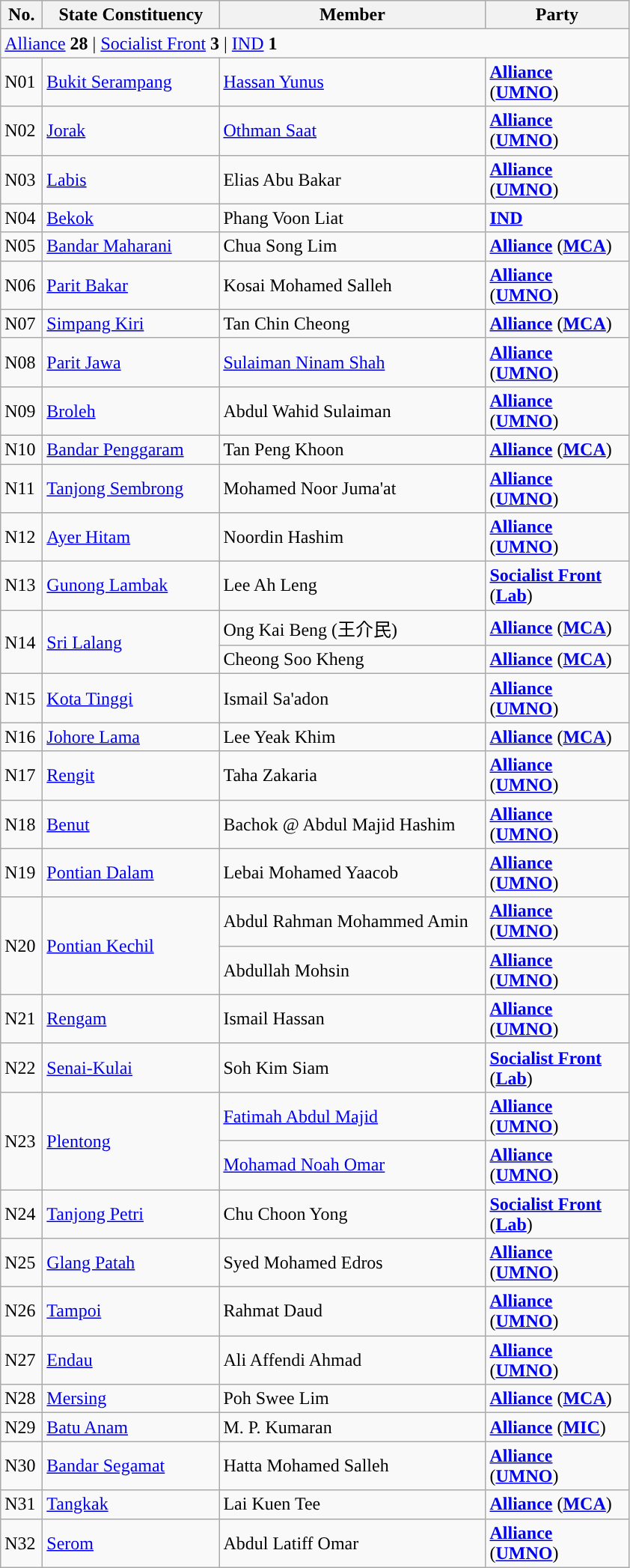<table class="wikitable sortable">
<tr>
<th style="width:30px;">No.</th>
<th style="width:150px;">State Constituency</th>
<th style="width:230px;">Member</th>
<th style="width:120px;">Party</th>
</tr>
<tr>
<td colspan="4"><a href='#'>Alliance</a> <strong>28</strong> | <a href='#'>Socialist Front</a> <strong>3</strong> | <a href='#'>IND</a> <strong>1</strong></td>
</tr>
<tr>
<td>N01</td>
<td><a href='#'>Bukit Serampang</a></td>
<td><a href='#'>Hassan Yunus</a></td>
<td><strong><a href='#'>Alliance</a></strong> (<strong><a href='#'>UMNO</a></strong>)</td>
</tr>
<tr>
<td>N02</td>
<td><a href='#'>Jorak</a></td>
<td><a href='#'>Othman Saat</a></td>
<td><strong><a href='#'>Alliance</a></strong> (<strong><a href='#'>UMNO</a></strong>)</td>
</tr>
<tr>
<td>N03</td>
<td><a href='#'>Labis</a></td>
<td>Elias Abu Bakar</td>
<td><strong><a href='#'>Alliance</a></strong> (<strong><a href='#'>UMNO</a></strong>)</td>
</tr>
<tr>
<td>N04</td>
<td><a href='#'>Bekok</a></td>
<td>Phang Voon Liat</td>
<td><strong><a href='#'>IND</a></strong></td>
</tr>
<tr>
<td>N05</td>
<td><a href='#'>Bandar Maharani</a></td>
<td>Chua Song Lim</td>
<td><strong><a href='#'>Alliance</a></strong> (<strong><a href='#'>MCA</a></strong>)</td>
</tr>
<tr>
<td>N06</td>
<td><a href='#'>Parit Bakar</a></td>
<td>Kosai Mohamed Salleh</td>
<td><strong><a href='#'>Alliance</a></strong> (<strong><a href='#'>UMNO</a></strong>)</td>
</tr>
<tr>
<td>N07</td>
<td><a href='#'>Simpang Kiri</a></td>
<td>Tan Chin Cheong</td>
<td><strong><a href='#'>Alliance</a></strong> (<strong><a href='#'>MCA</a></strong>)</td>
</tr>
<tr>
<td>N08</td>
<td><a href='#'>Parit Jawa</a></td>
<td><a href='#'>Sulaiman Ninam Shah</a></td>
<td><strong><a href='#'>Alliance</a></strong> (<strong><a href='#'>UMNO</a></strong>)</td>
</tr>
<tr>
<td>N09</td>
<td><a href='#'>Broleh</a></td>
<td>Abdul Wahid Sulaiman</td>
<td><strong><a href='#'>Alliance</a></strong> (<strong><a href='#'>UMNO</a></strong>)</td>
</tr>
<tr>
<td>N10</td>
<td><a href='#'>Bandar Penggaram</a></td>
<td>Tan Peng Khoon</td>
<td><strong><a href='#'>Alliance</a></strong> (<strong><a href='#'>MCA</a></strong>)</td>
</tr>
<tr>
<td>N11</td>
<td><a href='#'>Tanjong Sembrong</a></td>
<td>Mohamed Noor Juma'at</td>
<td><strong><a href='#'>Alliance</a></strong> (<strong><a href='#'>UMNO</a></strong>)</td>
</tr>
<tr>
<td>N12</td>
<td><a href='#'>Ayer Hitam</a></td>
<td>Noordin Hashim</td>
<td><strong><a href='#'>Alliance</a></strong> (<strong><a href='#'>UMNO</a></strong>)</td>
</tr>
<tr>
<td>N13</td>
<td><a href='#'>Gunong Lambak</a></td>
<td>Lee Ah Leng</td>
<td><strong><a href='#'>Socialist Front</a></strong> (<strong><a href='#'>Lab</a></strong>)</td>
</tr>
<tr>
<td rowspan=2>N14</td>
<td rowspan=2><a href='#'>Sri Lalang</a></td>
<td>Ong Kai Beng (王介民) </td>
<td><strong><a href='#'>Alliance</a></strong> (<strong><a href='#'>MCA</a></strong>)</td>
</tr>
<tr>
<td>Cheong Soo Kheng </td>
<td><strong><a href='#'>Alliance</a></strong> (<strong><a href='#'>MCA</a></strong>)</td>
</tr>
<tr>
<td>N15</td>
<td><a href='#'>Kota Tinggi</a></td>
<td>Ismail Sa'adon</td>
<td><strong><a href='#'>Alliance</a></strong> (<strong><a href='#'>UMNO</a></strong>)</td>
</tr>
<tr>
<td>N16</td>
<td><a href='#'>Johore Lama</a></td>
<td>Lee Yeak Khim</td>
<td><strong><a href='#'>Alliance</a></strong> (<strong><a href='#'>MCA</a></strong>)</td>
</tr>
<tr>
<td>N17</td>
<td><a href='#'>Rengit</a></td>
<td>Taha Zakaria</td>
<td><strong><a href='#'>Alliance</a></strong> (<strong><a href='#'>UMNO</a></strong>)</td>
</tr>
<tr>
<td>N18</td>
<td><a href='#'>Benut</a></td>
<td>Bachok @ Abdul Majid Hashim</td>
<td><strong><a href='#'>Alliance</a></strong> (<strong><a href='#'>UMNO</a></strong>)</td>
</tr>
<tr>
<td>N19</td>
<td><a href='#'>Pontian Dalam</a></td>
<td>Lebai Mohamed Yaacob</td>
<td><strong><a href='#'>Alliance</a></strong> (<strong><a href='#'>UMNO</a></strong>)</td>
</tr>
<tr>
<td rowspan=2>N20</td>
<td rowspan=2><a href='#'>Pontian Kechil</a></td>
<td>Abdul Rahman Mohammed Amin </td>
<td><strong><a href='#'>Alliance</a></strong> (<strong><a href='#'>UMNO</a></strong>)</td>
</tr>
<tr>
<td>Abdullah Mohsin </td>
<td><strong><a href='#'>Alliance</a></strong> (<strong><a href='#'>UMNO</a></strong>)</td>
</tr>
<tr>
<td>N21</td>
<td><a href='#'>Rengam</a></td>
<td>Ismail Hassan</td>
<td><strong><a href='#'>Alliance</a></strong> (<strong><a href='#'>UMNO</a></strong>)</td>
</tr>
<tr>
<td>N22</td>
<td><a href='#'>Senai-Kulai</a></td>
<td>Soh Kim Siam</td>
<td><strong><a href='#'>Socialist Front</a></strong> (<strong><a href='#'>Lab</a></strong>)</td>
</tr>
<tr>
<td rowspan=2>N23</td>
<td rowspan=2><a href='#'>Plentong</a></td>
<td><a href='#'>Fatimah Abdul Majid</a> </td>
<td><strong><a href='#'>Alliance</a></strong> (<strong><a href='#'>UMNO</a></strong>)</td>
</tr>
<tr>
<td><a href='#'>Mohamad Noah Omar</a> </td>
<td><strong><a href='#'>Alliance</a></strong> (<strong><a href='#'>UMNO</a></strong>)</td>
</tr>
<tr>
<td>N24</td>
<td><a href='#'>Tanjong Petri</a></td>
<td>Chu Choon Yong</td>
<td><strong><a href='#'>Socialist Front</a></strong> (<strong><a href='#'>Lab</a></strong>)</td>
</tr>
<tr>
<td>N25</td>
<td><a href='#'>Glang Patah</a></td>
<td>Syed Mohamed Edros</td>
<td><strong><a href='#'>Alliance</a></strong> (<strong><a href='#'>UMNO</a></strong>)</td>
</tr>
<tr>
<td>N26</td>
<td><a href='#'>Tampoi</a></td>
<td>Rahmat Daud</td>
<td><strong><a href='#'>Alliance</a></strong> (<strong><a href='#'>UMNO</a></strong>)</td>
</tr>
<tr>
<td>N27</td>
<td><a href='#'>Endau</a></td>
<td>Ali Affendi Ahmad</td>
<td><strong><a href='#'>Alliance</a></strong> (<strong><a href='#'>UMNO</a></strong>)</td>
</tr>
<tr>
<td>N28</td>
<td><a href='#'>Mersing</a></td>
<td>Poh Swee Lim</td>
<td><strong><a href='#'>Alliance</a></strong> (<strong><a href='#'>MCA</a></strong>)</td>
</tr>
<tr>
<td>N29</td>
<td><a href='#'>Batu Anam</a></td>
<td>M. P. Kumaran</td>
<td><strong><a href='#'>Alliance</a></strong> (<strong><a href='#'>MIC</a></strong>)</td>
</tr>
<tr>
<td>N30</td>
<td><a href='#'>Bandar Segamat</a></td>
<td>Hatta Mohamed Salleh</td>
<td><strong><a href='#'>Alliance</a></strong> (<strong><a href='#'>UMNO</a></strong>)</td>
</tr>
<tr>
<td>N31</td>
<td><a href='#'>Tangkak</a></td>
<td>Lai Kuen Tee</td>
<td><strong><a href='#'>Alliance</a></strong> (<strong><a href='#'>MCA</a></strong>)</td>
</tr>
<tr>
<td>N32</td>
<td><a href='#'>Serom</a></td>
<td>Abdul Latiff Omar</td>
<td><strong><a href='#'>Alliance</a></strong> (<strong><a href='#'>UMNO</a></strong>)</td>
</tr>
</table>
